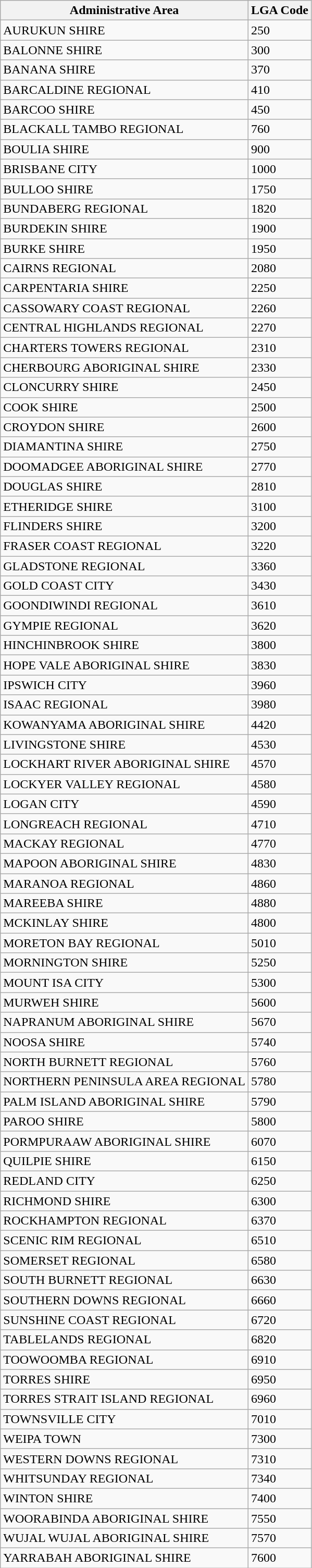<table class="wikitable">
<tr>
<th>Administrative Area</th>
<th>LGA Code</th>
</tr>
<tr>
<td>AURUKUN SHIRE</td>
<td>250</td>
</tr>
<tr>
<td>BALONNE SHIRE</td>
<td>300</td>
</tr>
<tr>
<td>BANANA SHIRE</td>
<td>370</td>
</tr>
<tr>
<td>BARCALDINE REGIONAL</td>
<td>410</td>
</tr>
<tr>
<td>BARCOO SHIRE</td>
<td>450</td>
</tr>
<tr>
<td>BLACKALL TAMBO REGIONAL</td>
<td>760</td>
</tr>
<tr>
<td>BOULIA SHIRE</td>
<td>900</td>
</tr>
<tr>
<td>BRISBANE CITY</td>
<td>1000</td>
</tr>
<tr>
<td>BULLOO SHIRE</td>
<td>1750</td>
</tr>
<tr>
<td>BUNDABERG REGIONAL</td>
<td>1820</td>
</tr>
<tr>
<td>BURDEKIN SHIRE</td>
<td>1900</td>
</tr>
<tr>
<td>BURKE SHIRE</td>
<td>1950</td>
</tr>
<tr>
<td>CAIRNS REGIONAL</td>
<td>2080</td>
</tr>
<tr>
<td>CARPENTARIA SHIRE</td>
<td>2250</td>
</tr>
<tr>
<td>CASSOWARY COAST REGIONAL</td>
<td>2260</td>
</tr>
<tr>
<td>CENTRAL HIGHLANDS REGIONAL</td>
<td>2270</td>
</tr>
<tr>
<td>CHARTERS TOWERS REGIONAL</td>
<td>2310</td>
</tr>
<tr>
<td>CHERBOURG ABORIGINAL SHIRE</td>
<td>2330</td>
</tr>
<tr>
<td>CLONCURRY SHIRE</td>
<td>2450</td>
</tr>
<tr>
<td>COOK SHIRE</td>
<td>2500</td>
</tr>
<tr>
<td>CROYDON SHIRE</td>
<td>2600</td>
</tr>
<tr>
<td>DIAMANTINA SHIRE</td>
<td>2750</td>
</tr>
<tr>
<td>DOOMADGEE ABORIGINAL SHIRE</td>
<td>2770</td>
</tr>
<tr>
<td>DOUGLAS SHIRE</td>
<td>2810</td>
</tr>
<tr>
<td>ETHERIDGE SHIRE</td>
<td>3100</td>
</tr>
<tr>
<td>FLINDERS SHIRE</td>
<td>3200</td>
</tr>
<tr>
<td>FRASER COAST REGIONAL</td>
<td>3220</td>
</tr>
<tr>
<td>GLADSTONE REGIONAL</td>
<td>3360</td>
</tr>
<tr>
<td>GOLD COAST CITY</td>
<td>3430</td>
</tr>
<tr>
<td>GOONDIWINDI REGIONAL</td>
<td>3610</td>
</tr>
<tr>
<td>GYMPIE REGIONAL</td>
<td>3620</td>
</tr>
<tr>
<td>HINCHINBROOK SHIRE</td>
<td>3800</td>
</tr>
<tr>
<td>HOPE VALE ABORIGINAL SHIRE</td>
<td>3830</td>
</tr>
<tr>
<td>IPSWICH CITY</td>
<td>3960</td>
</tr>
<tr>
<td>ISAAC REGIONAL</td>
<td>3980</td>
</tr>
<tr>
<td>KOWANYAMA ABORIGINAL SHIRE</td>
<td>4420</td>
</tr>
<tr>
<td>LIVINGSTONE SHIRE</td>
<td>4530</td>
</tr>
<tr>
<td>LOCKHART RIVER ABORIGINAL SHIRE</td>
<td>4570</td>
</tr>
<tr>
<td>LOCKYER VALLEY REGIONAL</td>
<td>4580</td>
</tr>
<tr>
<td>LOGAN CITY</td>
<td>4590</td>
</tr>
<tr>
<td>LONGREACH REGIONAL</td>
<td>4710</td>
</tr>
<tr>
<td>MACKAY REGIONAL</td>
<td>4770</td>
</tr>
<tr>
<td>MAPOON ABORIGINAL SHIRE</td>
<td>4830</td>
</tr>
<tr>
<td>MARANOA REGIONAL</td>
<td>4860</td>
</tr>
<tr>
<td>MAREEBA SHIRE</td>
<td>4880</td>
</tr>
<tr>
<td>MCKINLAY SHIRE</td>
<td>4800</td>
</tr>
<tr>
<td>MORETON BAY REGIONAL</td>
<td>5010</td>
</tr>
<tr>
<td>MORNINGTON SHIRE</td>
<td>5250</td>
</tr>
<tr>
<td>MOUNT ISA CITY</td>
<td>5300</td>
</tr>
<tr>
<td>MURWEH SHIRE</td>
<td>5600</td>
</tr>
<tr>
<td>NAPRANUM ABORIGINAL SHIRE</td>
<td>5670</td>
</tr>
<tr>
<td>NOOSA SHIRE</td>
<td>5740</td>
</tr>
<tr>
<td>NORTH BURNETT REGIONAL</td>
<td>5760</td>
</tr>
<tr>
<td>NORTHERN PENINSULA AREA REGIONAL</td>
<td>5780</td>
</tr>
<tr>
<td>PALM ISLAND ABORIGINAL SHIRE</td>
<td>5790</td>
</tr>
<tr>
<td>PAROO SHIRE</td>
<td>5800</td>
</tr>
<tr>
<td>PORMPURAAW ABORIGINAL SHIRE</td>
<td>6070</td>
</tr>
<tr>
<td>QUILPIE SHIRE</td>
<td>6150</td>
</tr>
<tr>
<td>REDLAND CITY</td>
<td>6250</td>
</tr>
<tr>
<td>RICHMOND SHIRE</td>
<td>6300</td>
</tr>
<tr>
<td>ROCKHAMPTON REGIONAL</td>
<td>6370</td>
</tr>
<tr>
<td>SCENIC RIM REGIONAL</td>
<td>6510</td>
</tr>
<tr>
<td>SOMERSET REGIONAL</td>
<td>6580</td>
</tr>
<tr>
<td>SOUTH BURNETT REGIONAL</td>
<td>6630</td>
</tr>
<tr>
<td>SOUTHERN DOWNS REGIONAL</td>
<td>6660</td>
</tr>
<tr>
<td>SUNSHINE COAST REGIONAL</td>
<td>6720</td>
</tr>
<tr>
<td>TABLELANDS REGIONAL</td>
<td>6820</td>
</tr>
<tr>
<td>TOOWOOMBA REGIONAL</td>
<td>6910</td>
</tr>
<tr>
<td>TORRES SHIRE</td>
<td>6950</td>
</tr>
<tr>
<td>TORRES STRAIT ISLAND REGIONAL</td>
<td>6960</td>
</tr>
<tr>
<td>TOWNSVILLE CITY</td>
<td>7010</td>
</tr>
<tr>
<td>WEIPA TOWN</td>
<td>7300</td>
</tr>
<tr>
<td>WESTERN DOWNS REGIONAL</td>
<td>7310</td>
</tr>
<tr>
<td>WHITSUNDAY REGIONAL</td>
<td>7340</td>
</tr>
<tr>
<td>WINTON SHIRE</td>
<td>7400</td>
</tr>
<tr>
<td>WOORABINDA ABORIGINAL SHIRE</td>
<td>7550</td>
</tr>
<tr>
<td>WUJAL WUJAL ABORIGINAL SHIRE</td>
<td>7570</td>
</tr>
<tr>
<td>YARRABAH ABORIGINAL SHIRE</td>
<td>7600</td>
</tr>
</table>
